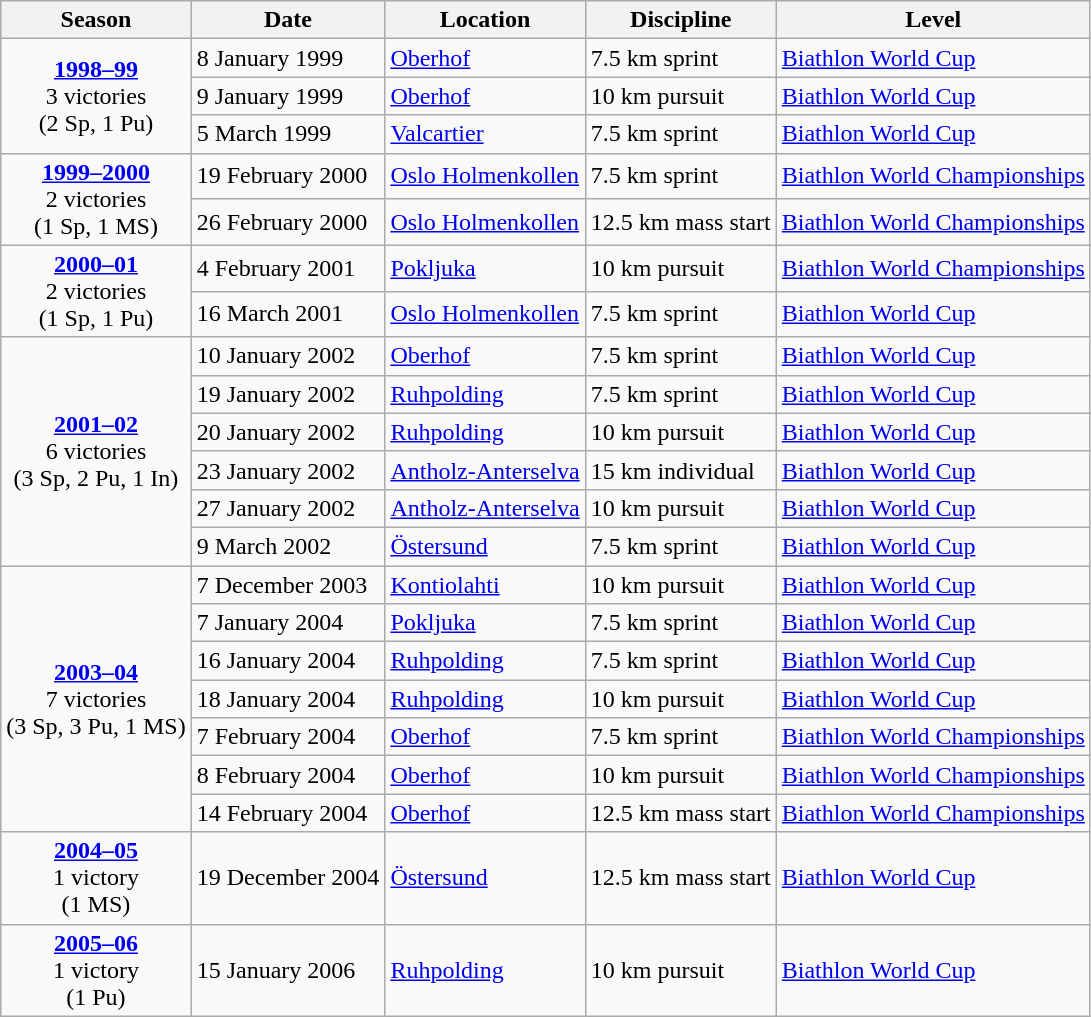<table class="wikitable">
<tr>
<th>Season</th>
<th>Date</th>
<th>Location</th>
<th>Discipline</th>
<th>Level</th>
</tr>
<tr>
<td rowspan="3" style="text-align:center;"><strong><a href='#'>1998–99</a></strong> <br> 3 victories <br> (2 Sp, 1 Pu)</td>
<td>8 January 1999</td>
<td> <a href='#'>Oberhof</a></td>
<td>7.5 km sprint</td>
<td><a href='#'>Biathlon World Cup</a></td>
</tr>
<tr>
<td>9 January 1999</td>
<td> <a href='#'>Oberhof</a></td>
<td>10 km pursuit</td>
<td><a href='#'>Biathlon World Cup</a></td>
</tr>
<tr>
<td>5 March 1999</td>
<td> <a href='#'>Valcartier</a></td>
<td>7.5 km sprint</td>
<td><a href='#'>Biathlon World Cup</a></td>
</tr>
<tr>
<td rowspan="2" style="text-align:center;"><strong><a href='#'>1999–2000</a></strong> <br> 2 victories <br> (1 Sp, 1 MS)</td>
<td>19 February 2000</td>
<td> <a href='#'>Oslo Holmenkollen</a></td>
<td>7.5 km sprint</td>
<td><a href='#'>Biathlon World Championships</a></td>
</tr>
<tr>
<td>26 February 2000</td>
<td> <a href='#'>Oslo Holmenkollen</a></td>
<td>12.5 km mass start</td>
<td><a href='#'>Biathlon World Championships</a></td>
</tr>
<tr>
<td rowspan="2" style="text-align:center;"><strong><a href='#'>2000–01</a></strong> <br> 2 victories <br> (1 Sp, 1 Pu)</td>
<td>4 February 2001</td>
<td> <a href='#'>Pokljuka</a></td>
<td>10 km pursuit</td>
<td><a href='#'>Biathlon World Championships</a></td>
</tr>
<tr>
<td>16 March 2001</td>
<td> <a href='#'>Oslo Holmenkollen</a></td>
<td>7.5 km sprint</td>
<td><a href='#'>Biathlon World Cup</a></td>
</tr>
<tr>
<td rowspan="6" style="text-align:center;"><strong><a href='#'>2001–02</a></strong> <br> 6 victories <br> (3 Sp, 2 Pu, 1 In)</td>
<td>10 January 2002</td>
<td> <a href='#'>Oberhof</a></td>
<td>7.5 km sprint</td>
<td><a href='#'>Biathlon World Cup</a></td>
</tr>
<tr>
<td>19 January 2002</td>
<td> <a href='#'>Ruhpolding</a></td>
<td>7.5 km sprint</td>
<td><a href='#'>Biathlon World Cup</a></td>
</tr>
<tr>
<td>20 January 2002</td>
<td> <a href='#'>Ruhpolding</a></td>
<td>10 km pursuit</td>
<td><a href='#'>Biathlon World Cup</a></td>
</tr>
<tr>
<td>23 January 2002</td>
<td> <a href='#'>Antholz-Anterselva</a></td>
<td>15 km individual</td>
<td><a href='#'>Biathlon World Cup</a></td>
</tr>
<tr>
<td>27 January 2002</td>
<td> <a href='#'>Antholz-Anterselva</a></td>
<td>10 km pursuit</td>
<td><a href='#'>Biathlon World Cup</a></td>
</tr>
<tr>
<td>9 March 2002</td>
<td> <a href='#'>Östersund</a></td>
<td>7.5 km sprint</td>
<td><a href='#'>Biathlon World Cup</a></td>
</tr>
<tr>
<td rowspan="7" style="text-align:center;"><strong><a href='#'>2003–04</a></strong> <br> 7 victories <br> (3 Sp, 3 Pu, 1 MS)</td>
<td>7 December 2003</td>
<td> <a href='#'>Kontiolahti</a></td>
<td>10 km pursuit</td>
<td><a href='#'>Biathlon World Cup</a></td>
</tr>
<tr>
<td>7 January 2004</td>
<td> <a href='#'>Pokljuka</a></td>
<td>7.5 km sprint</td>
<td><a href='#'>Biathlon World Cup</a></td>
</tr>
<tr>
<td>16 January 2004</td>
<td> <a href='#'>Ruhpolding</a></td>
<td>7.5 km sprint</td>
<td><a href='#'>Biathlon World Cup</a></td>
</tr>
<tr>
<td>18 January 2004</td>
<td> <a href='#'>Ruhpolding</a></td>
<td>10 km pursuit</td>
<td><a href='#'>Biathlon World Cup</a></td>
</tr>
<tr>
<td>7 February 2004</td>
<td> <a href='#'>Oberhof</a></td>
<td>7.5 km sprint</td>
<td><a href='#'>Biathlon World Championships</a></td>
</tr>
<tr>
<td>8 February 2004</td>
<td> <a href='#'>Oberhof</a></td>
<td>10 km pursuit</td>
<td><a href='#'>Biathlon World Championships</a></td>
</tr>
<tr>
<td>14 February 2004</td>
<td> <a href='#'>Oberhof</a></td>
<td>12.5 km mass start</td>
<td><a href='#'>Biathlon World Championships</a></td>
</tr>
<tr>
<td rowspan="1" style="text-align:center;"><strong><a href='#'>2004–05</a></strong> <br> 1 victory <br> (1 MS)</td>
<td>19 December 2004</td>
<td> <a href='#'>Östersund</a></td>
<td>12.5 km mass start</td>
<td><a href='#'>Biathlon World Cup</a></td>
</tr>
<tr>
<td rowspan="1" style="text-align:center;"><strong><a href='#'>2005–06</a></strong> <br> 1 victory <br> (1 Pu)</td>
<td>15 January 2006</td>
<td> <a href='#'>Ruhpolding</a></td>
<td>10 km pursuit</td>
<td><a href='#'>Biathlon World Cup</a></td>
</tr>
</table>
